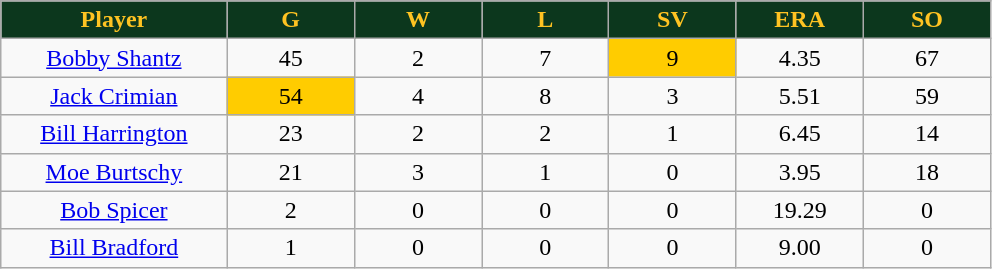<table class="wikitable sortable">
<tr>
<th style="background:#0C371D;color:#ffc322;" width="16%">Player</th>
<th style="background:#0C371D;color:#ffc322;" width="9%">G</th>
<th style="background:#0C371D;color:#ffc322;" width="9%">W</th>
<th style="background:#0C371D;color:#ffc322;" width="9%">L</th>
<th style="background:#0C371D;color:#ffc322;" width="9%">SV</th>
<th style="background:#0C371D;color:#ffc322;" width="9%">ERA</th>
<th style="background:#0C371D;color:#ffc322;" width="9%">SO</th>
</tr>
<tr align="center">
<td><a href='#'>Bobby Shantz</a></td>
<td>45</td>
<td>2</td>
<td>7</td>
<td bgcolor="#FFCC00">9</td>
<td>4.35</td>
<td>67</td>
</tr>
<tr align=center>
<td><a href='#'>Jack Crimian</a></td>
<td bgcolor="#FFCC00">54</td>
<td>4</td>
<td>8</td>
<td>3</td>
<td>5.51</td>
<td>59</td>
</tr>
<tr align="center">
<td><a href='#'>Bill Harrington</a></td>
<td>23</td>
<td>2</td>
<td>2</td>
<td>1</td>
<td>6.45</td>
<td>14</td>
</tr>
<tr align="center">
<td><a href='#'>Moe Burtschy</a></td>
<td>21</td>
<td>3</td>
<td>1</td>
<td>0</td>
<td>3.95</td>
<td>18</td>
</tr>
<tr align="center">
<td><a href='#'>Bob Spicer</a></td>
<td>2</td>
<td>0</td>
<td>0</td>
<td>0</td>
<td>19.29</td>
<td>0</td>
</tr>
<tr align="center">
<td><a href='#'>Bill Bradford</a></td>
<td>1</td>
<td>0</td>
<td>0</td>
<td>0</td>
<td>9.00</td>
<td>0</td>
</tr>
</table>
